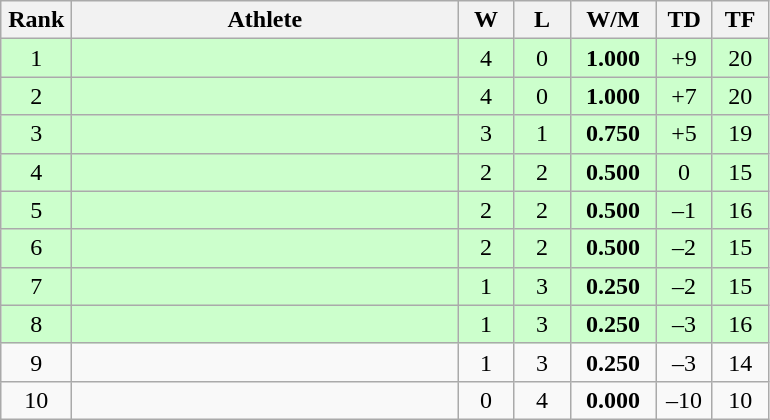<table class="wikitable" style="text-align:center;">
<tr>
<th width=40>Rank</th>
<th width=250>Athlete</th>
<th width=30>W</th>
<th width=30>L</th>
<th width=50>W/M</th>
<th width=30>TD</th>
<th width=30>TF</th>
</tr>
<tr style="background-color:#ccffcc;">
<td>1</td>
<td align=left></td>
<td>4</td>
<td>0</td>
<td><strong>1.000</strong></td>
<td>+9</td>
<td>20</td>
</tr>
<tr style="background-color:#ccffcc;">
<td>2</td>
<td align=left></td>
<td>4</td>
<td>0</td>
<td><strong>1.000</strong></td>
<td>+7</td>
<td>20</td>
</tr>
<tr style="background-color:#ccffcc;">
<td>3</td>
<td align=left></td>
<td>3</td>
<td>1</td>
<td><strong>0.750</strong></td>
<td>+5</td>
<td>19</td>
</tr>
<tr style="background-color:#ccffcc;">
<td>4</td>
<td align=left></td>
<td>2</td>
<td>2</td>
<td><strong>0.500</strong></td>
<td>0</td>
<td>15</td>
</tr>
<tr style="background-color:#ccffcc;">
<td>5</td>
<td align=left></td>
<td>2</td>
<td>2</td>
<td><strong>0.500</strong></td>
<td>–1</td>
<td>16</td>
</tr>
<tr style="background-color:#ccffcc;">
<td>6</td>
<td align=left></td>
<td>2</td>
<td>2</td>
<td><strong>0.500</strong></td>
<td>–2</td>
<td>15</td>
</tr>
<tr style="background-color:#ccffcc;">
<td>7</td>
<td align=left></td>
<td>1</td>
<td>3</td>
<td><strong>0.250</strong></td>
<td>–2</td>
<td>15</td>
</tr>
<tr style="background-color:#ccffcc;">
<td>8</td>
<td align=left></td>
<td>1</td>
<td>3</td>
<td><strong>0.250</strong></td>
<td>–3</td>
<td>16</td>
</tr>
<tr>
<td>9</td>
<td align=left></td>
<td>1</td>
<td>3</td>
<td><strong>0.250</strong></td>
<td>–3</td>
<td>14</td>
</tr>
<tr>
<td>10</td>
<td align=left></td>
<td>0</td>
<td>4</td>
<td><strong>0.000</strong></td>
<td>–10</td>
<td>10</td>
</tr>
</table>
